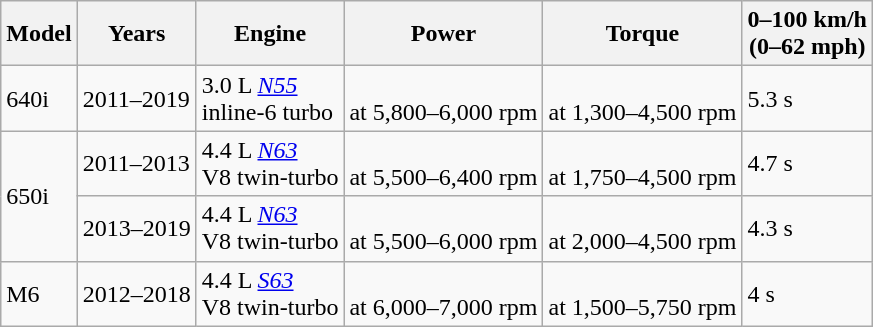<table class="wikitable sortable">
<tr>
<th>Model</th>
<th>Years</th>
<th>Engine</th>
<th>Power</th>
<th>Torque</th>
<th>0–100 km/h <br> (0–62 mph)</th>
</tr>
<tr>
<td>640i</td>
<td>2011–2019</td>
<td>3.0 L <em><a href='#'>N55</a></em> <br> inline-6 turbo</td>
<td> <br> at 5,800–6,000 rpm</td>
<td> <br> at 1,300–4,500 rpm</td>
<td>5.3 s</td>
</tr>
<tr>
<td rowspan=2>650i</td>
<td>2011–2013</td>
<td>4.4 L <em><a href='#'>N63</a></em> <br> V8 twin-turbo</td>
<td> <br> at 5,500–6,400 rpm</td>
<td> <br> at 1,750–4,500 rpm</td>
<td>4.7 s</td>
</tr>
<tr>
<td>2013–2019</td>
<td>4.4 L <em><a href='#'>N63</a></em> <br> V8 twin-turbo</td>
<td> <br> at 5,500–6,000 rpm</td>
<td> <br> at 2,000–4,500 rpm</td>
<td>4.3 s</td>
</tr>
<tr>
<td>M6</td>
<td>2012–2018</td>
<td>4.4 L <em><a href='#'>S63</a></em> <br> V8 twin-turbo</td>
<td> <br> at 6,000–7,000 rpm</td>
<td> <br> at 1,500–5,750 rpm</td>
<td>4 s</td>
</tr>
</table>
